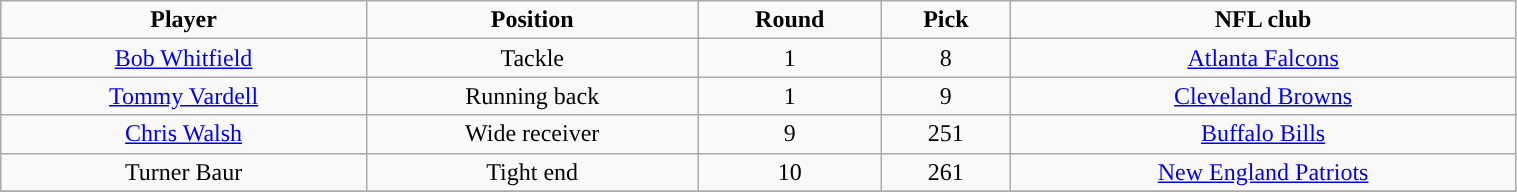<table class="wikitable" width="80%">
<tr align="center">
<td><strong>Player</strong></td>
<td><strong>Position</strong></td>
<td><strong>Round</strong></td>
<td><strong>Pick</strong></td>
<td><strong>NFL club</strong></td>
</tr>
<tr align="center" bgcolor="">
<td><a href='#'>Bob Whitfield</a></td>
<td>Tackle</td>
<td>1</td>
<td>8</td>
<td><a href='#'>Atlanta Falcons</a></td>
</tr>
<tr align="center" bgcolor="">
<td><a href='#'>Tommy Vardell</a></td>
<td>Running back</td>
<td>1</td>
<td>9</td>
<td><a href='#'>Cleveland Browns</a></td>
</tr>
<tr align="center" bgcolor="">
<td><a href='#'>Chris Walsh</a></td>
<td>Wide receiver</td>
<td>9</td>
<td>251</td>
<td><a href='#'>Buffalo Bills</a></td>
</tr>
<tr align="center" bgcolor="">
<td>Turner Baur</td>
<td>Tight end</td>
<td>10</td>
<td>261</td>
<td><a href='#'>New England Patriots</a></td>
</tr>
<tr align="center" bgcolor="">
</tr>
</table>
